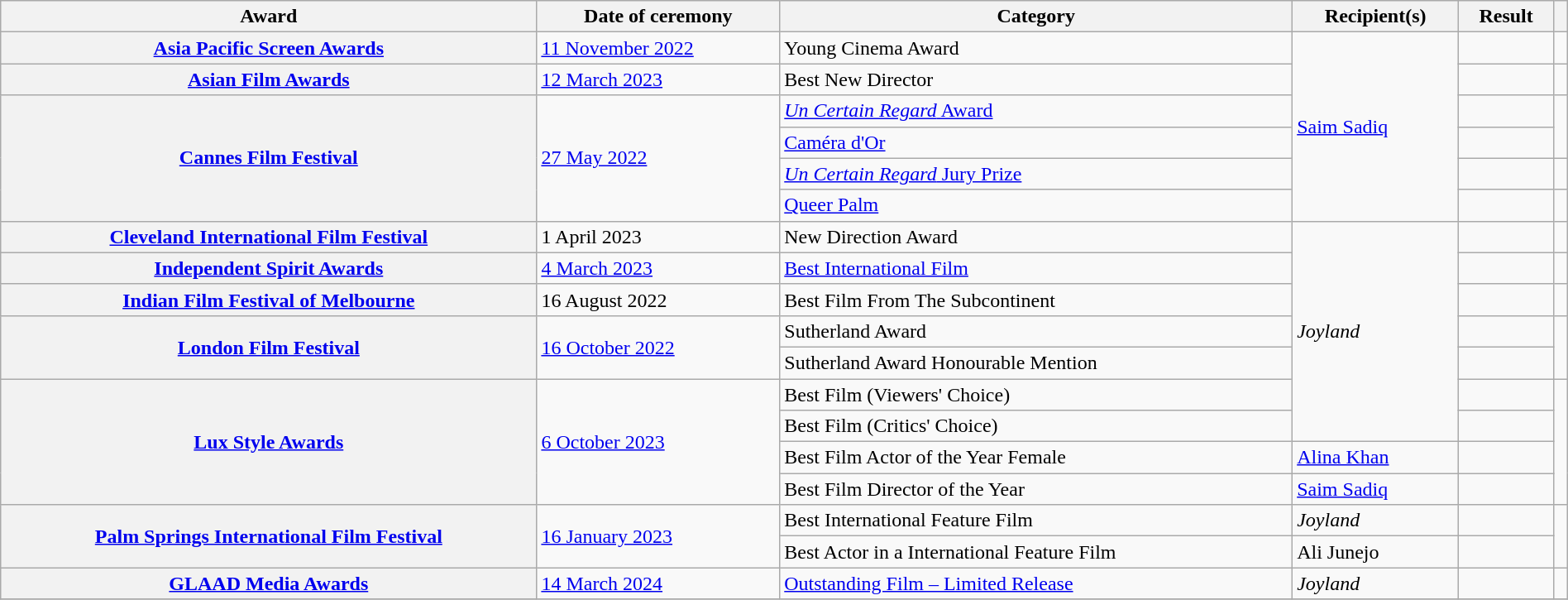<table class="wikitable sortable plainrowheaders" style="width: 100%;">
<tr>
<th scope="col">Award</th>
<th scope="col">Date of ceremony</th>
<th scope="col">Category</th>
<th scope="col">Recipient(s)</th>
<th scope="col">Result</th>
<th scope="col" class="unsortable"></th>
</tr>
<tr>
<th scope="row"><a href='#'>Asia Pacific Screen Awards</a></th>
<td><a href='#'>11 November 2022</a></td>
<td>Young Cinema Award</td>
<td rowspan="6"><a href='#'>Saim Sadiq</a></td>
<td></td>
<td style="text-align: center;"></td>
</tr>
<tr>
<th scope="row" rowspan="1"><a href='#'>Asian Film Awards</a></th>
<td><a href='#'>12 March 2023</a></td>
<td>Best New Director</td>
<td></td>
<td style="text-align:center"></td>
</tr>
<tr>
<th scope="row" rowspan=4><a href='#'>Cannes Film Festival</a></th>
<td rowspan=4><a href='#'>
27 May 2022</a></td>
<td><a href='#'><em>Un Certain Regard</em> Award</a></td>
<td></td>
<td style="text-align: center;" rowspan=2></td>
</tr>
<tr>
<td><a href='#'>Caméra d'Or</a></td>
<td></td>
</tr>
<tr>
<td><a href='#'><em>Un Certain Regard</em> Jury Prize</a></td>
<td></td>
<td style="text-align: center;"></td>
</tr>
<tr>
<td><a href='#'>Queer Palm</a></td>
<td></td>
<td style="text-align: center;"></td>
</tr>
<tr>
<th scope="row"><a href='#'>Cleveland International Film Festival</a></th>
<td>1 April 2023</td>
<td>New Direction Award</td>
<td rowspan="7"><em>Joyland</em></td>
<td></td>
<td align="center"></td>
</tr>
<tr>
<th scope="row"><a href='#'>Independent Spirit Awards</a></th>
<td><a href='#'>4 March 2023</a></td>
<td><a href='#'>Best International Film</a></td>
<td></td>
<td style="text-align: center"></td>
</tr>
<tr>
<th scope="row"><a href='#'>Indian Film Festival of Melbourne</a></th>
<td>16 August 2022</td>
<td>Best Film From The Subcontinent</td>
<td></td>
<td style="text-align: center;"></td>
</tr>
<tr>
<th rowspan="2" scope="row"><a href='#'>London Film Festival</a></th>
<td rowspan="2"><a href='#'>16 October 2022</a></td>
<td>Sutherland Award</td>
<td></td>
<td rowspan="2" style="text-align: center;"></td>
</tr>
<tr>
<td>Sutherland Award Honourable Mention</td>
<td></td>
</tr>
<tr>
<th rowspan="4" scope="row"><a href='#'>Lux Style Awards</a></th>
<td rowspan="4"><a href='#'>6 October 2023</a></td>
<td>Best Film (Viewers' Choice)</td>
<td></td>
<td rowspan="4" style="text-align: center;"></td>
</tr>
<tr>
<td>Best Film (Critics' Choice)</td>
<td></td>
</tr>
<tr>
<td>Best Film Actor of the Year Female</td>
<td><a href='#'>Alina Khan</a></td>
<td></td>
</tr>
<tr>
<td>Best Film Director of the Year</td>
<td><a href='#'>Saim Sadiq</a></td>
<td></td>
</tr>
<tr>
<th rowspan="2" scope="row"><a href='#'>Palm Springs International Film Festival</a></th>
<td rowspan="2"><a href='#'>16 January 2023</a></td>
<td>Best International Feature Film</td>
<td><em>Joyland</em></td>
<td></td>
<td rowspan="2" align="center"></td>
</tr>
<tr>
<td>Best Actor in a International Feature Film</td>
<td>Ali Junejo</td>
<td></td>
</tr>
<tr>
<th scope="row"><a href='#'>GLAAD Media Awards</a></th>
<td><a href='#'>14 March 2024</a></td>
<td><a href='#'>Outstanding Film – Limited Release</a></td>
<td><em>Joyland</em></td>
<td></td>
<td align="center"></td>
</tr>
<tr>
</tr>
</table>
